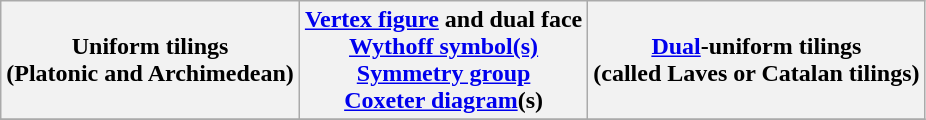<table class="wikitable">
<tr>
<th>Uniform tilings<br>(Platonic and Archimedean)</th>
<th><a href='#'>Vertex figure</a> and dual face<br><a href='#'>Wythoff symbol(s)</a><br><a href='#'>Symmetry group</a><br><a href='#'>Coxeter diagram</a>(s)</th>
<th><a href='#'>Dual</a>-uniform tilings<br>(called Laves or Catalan tilings)</th>
</tr>
<tr>
</tr>
</table>
